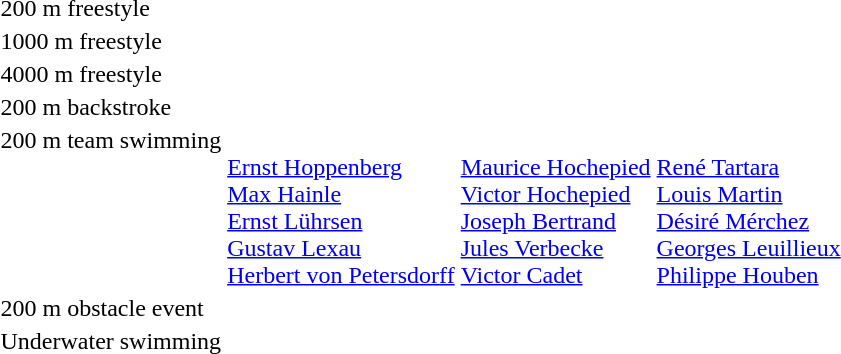<table>
<tr>
<td>200 m freestyle<br></td>
<td></td>
<td></td>
<td></td>
</tr>
<tr>
<td>1000 m freestyle<br></td>
<td></td>
<td></td>
<td></td>
</tr>
<tr>
<td>4000 m freestyle<br></td>
<td></td>
<td></td>
<td></td>
</tr>
<tr>
<td>200 m backstroke<br></td>
<td></td>
<td></td>
<td></td>
</tr>
<tr valign="top">
<td>200 m team swimming<br></td>
<td><br><a href='#'>Ernst Hoppenberg</a><br><a href='#'>Max Hainle</a><br><a href='#'>Ernst Lührsen</a><br><a href='#'>Gustav Lexau</a><br><a href='#'>Herbert von Petersdorff</a></td>
<td><br><a href='#'>Maurice Hochepied</a><br><a href='#'>Victor Hochepied</a><br><a href='#'>Joseph Bertrand</a><br><a href='#'>Jules Verbecke</a><br><a href='#'>Victor Cadet</a></td>
<td><br><a href='#'>René Tartara</a><br><a href='#'>Louis Martin</a><br><a href='#'>Désiré Mérchez</a><br><a href='#'>Georges Leuillieux</a><br><a href='#'>Philippe Houben</a></td>
</tr>
<tr>
<td>200 m obstacle event<br></td>
<td></td>
<td></td>
<td></td>
</tr>
<tr>
<td>Underwater swimming<br></td>
<td></td>
<td></td>
<td></td>
</tr>
</table>
